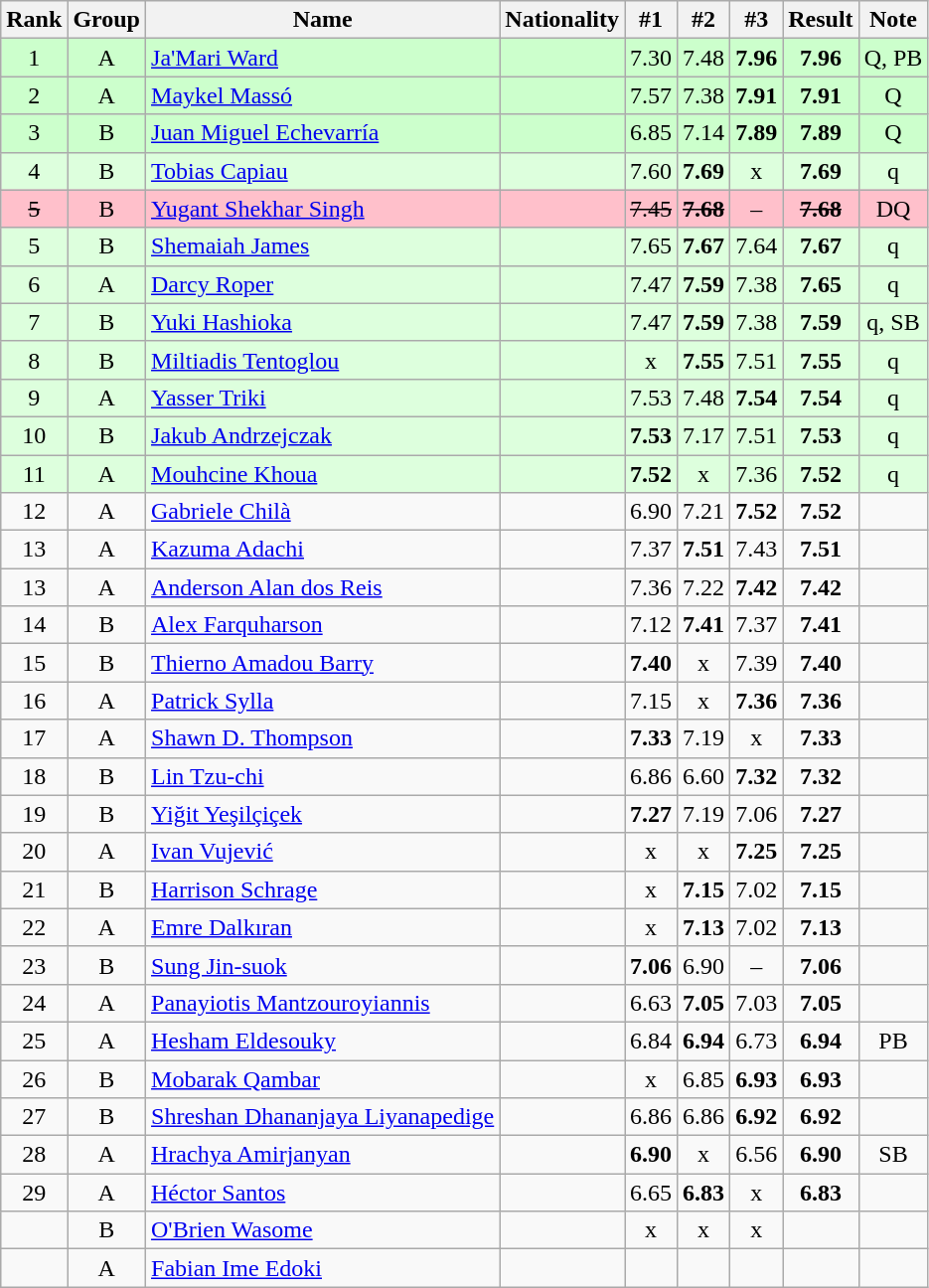<table class="wikitable sortable" style="text-align:center">
<tr>
<th>Rank</th>
<th>Group</th>
<th>Name</th>
<th>Nationality</th>
<th>#1</th>
<th>#2</th>
<th>#3</th>
<th>Result</th>
<th>Note</th>
</tr>
<tr bgcolor=ccffcc>
<td>1</td>
<td>A</td>
<td align=left><a href='#'>Ja'Mari Ward</a></td>
<td align=left></td>
<td>7.30</td>
<td>7.48</td>
<td><strong>7.96</strong></td>
<td><strong>7.96</strong></td>
<td>Q, PB</td>
</tr>
<tr bgcolor=ccffcc>
<td>2</td>
<td>A</td>
<td align=left><a href='#'>Maykel Massó</a></td>
<td align=left></td>
<td>7.57</td>
<td>7.38</td>
<td><strong>7.91</strong></td>
<td><strong>7.91</strong></td>
<td>Q</td>
</tr>
<tr bgcolor=ccffcc>
<td>3</td>
<td>B</td>
<td align=left><a href='#'>Juan Miguel Echevarría</a></td>
<td align=left></td>
<td>6.85</td>
<td>7.14</td>
<td><strong>7.89</strong></td>
<td><strong>7.89</strong></td>
<td>Q</td>
</tr>
<tr bgcolor=ddffdd>
<td>4</td>
<td>B</td>
<td align=left><a href='#'>Tobias Capiau</a></td>
<td align=left></td>
<td>7.60</td>
<td><strong>7.69</strong></td>
<td>x</td>
<td><strong>7.69</strong></td>
<td>q</td>
</tr>
<tr bgcolor=pink>
<td><s>5 </s></td>
<td>B</td>
<td align=left><a href='#'>Yugant Shekhar Singh</a></td>
<td align=left></td>
<td><s>7.45 </s></td>
<td><s><strong>7.68</strong> </s></td>
<td>–</td>
<td><s><strong>7.68</strong> </s></td>
<td>DQ</td>
</tr>
<tr bgcolor=ddffdd>
<td>5</td>
<td>B</td>
<td align=left><a href='#'>Shemaiah James</a></td>
<td align=left></td>
<td>7.65</td>
<td><strong>7.67</strong></td>
<td>7.64</td>
<td><strong>7.67</strong></td>
<td>q</td>
</tr>
<tr bgcolor=ddffdd>
<td>6</td>
<td>A</td>
<td align=left><a href='#'>Darcy Roper</a></td>
<td align=left></td>
<td>7.47</td>
<td><strong>7.59</strong></td>
<td>7.38</td>
<td><strong>7.65</strong></td>
<td>q</td>
</tr>
<tr bgcolor=ddffdd>
<td>7</td>
<td>B</td>
<td align=left><a href='#'>Yuki Hashioka</a></td>
<td align=left></td>
<td>7.47</td>
<td><strong>7.59</strong></td>
<td>7.38</td>
<td><strong>7.59</strong></td>
<td>q, SB</td>
</tr>
<tr bgcolor=ddffdd>
<td>8</td>
<td>B</td>
<td align=left><a href='#'>Miltiadis Tentoglou</a></td>
<td align=left></td>
<td>x</td>
<td><strong>7.55</strong></td>
<td>7.51</td>
<td><strong>7.55</strong></td>
<td>q</td>
</tr>
<tr bgcolor=ddffdd>
<td>9</td>
<td>A</td>
<td align=left><a href='#'>Yasser Triki</a></td>
<td align=left></td>
<td>7.53</td>
<td>7.48</td>
<td><strong>7.54</strong></td>
<td><strong>7.54</strong></td>
<td>q</td>
</tr>
<tr bgcolor=ddffdd>
<td>10</td>
<td>B</td>
<td align=left><a href='#'>Jakub Andrzejczak</a></td>
<td align=left></td>
<td><strong>7.53</strong></td>
<td>7.17</td>
<td>7.51</td>
<td><strong>7.53</strong></td>
<td>q</td>
</tr>
<tr bgcolor=ddffdd>
<td>11</td>
<td>A</td>
<td align=left><a href='#'>Mouhcine Khoua</a></td>
<td align=left></td>
<td><strong>7.52</strong></td>
<td>x</td>
<td>7.36</td>
<td><strong>7.52</strong></td>
<td>q</td>
</tr>
<tr>
<td>12</td>
<td>A</td>
<td align=left><a href='#'>Gabriele Chilà</a></td>
<td align=left></td>
<td>6.90</td>
<td>7.21</td>
<td><strong>7.52</strong></td>
<td><strong>7.52</strong></td>
<td></td>
</tr>
<tr>
<td>13</td>
<td>A</td>
<td align=left><a href='#'>Kazuma Adachi</a></td>
<td align=left></td>
<td>7.37</td>
<td><strong>7.51</strong></td>
<td>7.43</td>
<td><strong>7.51</strong></td>
<td></td>
</tr>
<tr>
<td>13</td>
<td>A</td>
<td align=left><a href='#'>Anderson Alan dos Reis</a></td>
<td align=left></td>
<td>7.36</td>
<td>7.22</td>
<td><strong>7.42</strong></td>
<td><strong>7.42</strong></td>
<td></td>
</tr>
<tr>
<td>14</td>
<td>B</td>
<td align=left><a href='#'>Alex Farquharson</a></td>
<td align=left></td>
<td>7.12</td>
<td><strong>7.41</strong></td>
<td>7.37</td>
<td><strong>7.41</strong></td>
<td></td>
</tr>
<tr>
<td>15</td>
<td>B</td>
<td align=left><a href='#'>Thierno Amadou Barry</a></td>
<td align=left></td>
<td><strong>7.40</strong></td>
<td>x</td>
<td>7.39</td>
<td><strong>7.40</strong></td>
<td></td>
</tr>
<tr>
<td>16</td>
<td>A</td>
<td align=left><a href='#'>Patrick Sylla</a></td>
<td align=left></td>
<td>7.15</td>
<td>x</td>
<td><strong>7.36</strong></td>
<td><strong>7.36</strong></td>
<td></td>
</tr>
<tr>
<td>17</td>
<td>A</td>
<td align=left><a href='#'>Shawn D. Thompson</a></td>
<td align=left></td>
<td><strong>7.33</strong></td>
<td>7.19</td>
<td>x</td>
<td><strong>7.33</strong></td>
<td></td>
</tr>
<tr>
<td>18</td>
<td>B</td>
<td align=left><a href='#'>Lin Tzu-chi</a></td>
<td align=left></td>
<td>6.86</td>
<td>6.60</td>
<td><strong>7.32</strong></td>
<td><strong>7.32</strong></td>
<td></td>
</tr>
<tr>
<td>19</td>
<td>B</td>
<td align=left><a href='#'>Yiğit Yeşilçiçek</a></td>
<td align=left></td>
<td><strong>7.27</strong></td>
<td>7.19</td>
<td>7.06</td>
<td><strong>7.27</strong></td>
<td></td>
</tr>
<tr>
<td>20</td>
<td>A</td>
<td align=left><a href='#'>Ivan Vujević</a></td>
<td align=left></td>
<td>x</td>
<td>x</td>
<td><strong>7.25</strong></td>
<td><strong>7.25</strong></td>
<td></td>
</tr>
<tr>
<td>21</td>
<td>B</td>
<td align=left><a href='#'>Harrison Schrage</a></td>
<td align=left></td>
<td>x</td>
<td><strong>7.15</strong></td>
<td>7.02</td>
<td><strong>7.15</strong></td>
<td></td>
</tr>
<tr>
<td>22</td>
<td>A</td>
<td align=left><a href='#'>Emre Dalkıran</a></td>
<td align=left></td>
<td>x</td>
<td><strong>7.13</strong></td>
<td>7.02</td>
<td><strong>7.13</strong></td>
<td></td>
</tr>
<tr>
<td>23</td>
<td>B</td>
<td align=left><a href='#'>Sung Jin-suok</a></td>
<td align=left></td>
<td><strong>7.06</strong></td>
<td>6.90</td>
<td>–</td>
<td><strong>7.06</strong></td>
<td></td>
</tr>
<tr>
<td>24</td>
<td>A</td>
<td align=left><a href='#'>Panayiotis Mantzouroyiannis</a></td>
<td align=left></td>
<td>6.63</td>
<td><strong>7.05</strong></td>
<td>7.03</td>
<td><strong>7.05</strong></td>
<td></td>
</tr>
<tr>
<td>25</td>
<td>A</td>
<td align=left><a href='#'>Hesham Eldesouky</a></td>
<td align=left></td>
<td>6.84</td>
<td><strong>6.94</strong></td>
<td>6.73</td>
<td><strong>6.94</strong></td>
<td>PB</td>
</tr>
<tr>
<td>26</td>
<td>B</td>
<td align=left><a href='#'>Mobarak Qambar</a></td>
<td align=left></td>
<td>x</td>
<td>6.85</td>
<td><strong>6.93</strong></td>
<td><strong>6.93</strong></td>
<td></td>
</tr>
<tr>
<td>27</td>
<td>B</td>
<td align=left><a href='#'>Shreshan Dhananjaya Liyanapedige</a></td>
<td align=left></td>
<td>6.86</td>
<td>6.86</td>
<td><strong>6.92</strong></td>
<td><strong>6.92</strong></td>
<td></td>
</tr>
<tr>
<td>28</td>
<td>A</td>
<td align=left><a href='#'>Hrachya Amirjanyan</a></td>
<td align=left></td>
<td><strong>6.90</strong></td>
<td>x</td>
<td>6.56</td>
<td><strong>6.90</strong></td>
<td>SB</td>
</tr>
<tr>
<td>29</td>
<td>A</td>
<td align=left><a href='#'>Héctor Santos</a></td>
<td align=left></td>
<td>6.65</td>
<td><strong>6.83</strong></td>
<td>x</td>
<td><strong>6.83</strong></td>
<td></td>
</tr>
<tr>
<td></td>
<td>B</td>
<td align=left><a href='#'>O'Brien Wasome</a></td>
<td align=left></td>
<td>x</td>
<td>x</td>
<td>x</td>
<td><strong></strong></td>
<td></td>
</tr>
<tr>
<td></td>
<td>A</td>
<td align=left><a href='#'>Fabian Ime Edoki</a></td>
<td align=left></td>
<td></td>
<td></td>
<td></td>
<td><strong></strong></td>
<td></td>
</tr>
</table>
